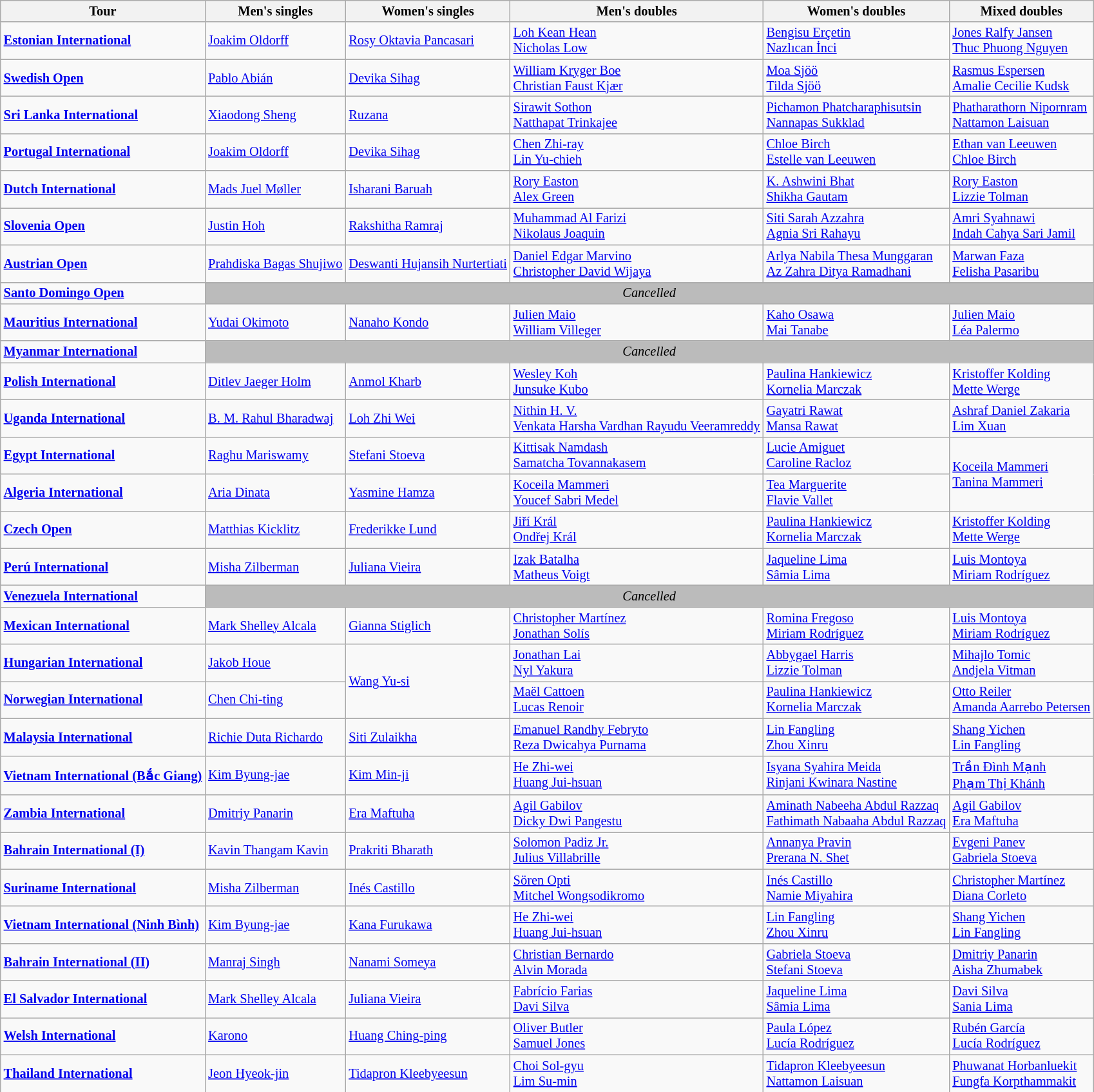<table class="wikitable" style="font-size:85%">
<tr>
<th>Tour</th>
<th>Men's singles</th>
<th>Women's singles</th>
<th>Men's doubles</th>
<th>Women's doubles</th>
<th>Mixed doubles</th>
</tr>
<tr>
<td><strong><a href='#'>Estonian International</a></strong></td>
<td> <a href='#'>Joakim Oldorff</a></td>
<td> <a href='#'>Rosy Oktavia Pancasari</a></td>
<td> <a href='#'>Loh Kean Hean</a><br> <a href='#'>Nicholas Low</a></td>
<td> <a href='#'>Bengisu Erçetin</a><br> <a href='#'>Nazlıcan İnci</a></td>
<td> <a href='#'>Jones Ralfy Jansen</a><br> <a href='#'>Thuc Phuong Nguyen</a></td>
</tr>
<tr>
<td><strong><a href='#'>Swedish Open</a></strong></td>
<td> <a href='#'>Pablo Abián</a></td>
<td> <a href='#'>Devika Sihag</a></td>
<td> <a href='#'>William Kryger Boe</a><br> <a href='#'>Christian Faust Kjær</a></td>
<td> <a href='#'>Moa Sjöö</a><br> <a href='#'>Tilda Sjöö</a></td>
<td> <a href='#'>Rasmus Espersen</a><br> <a href='#'>Amalie Cecilie Kudsk</a></td>
</tr>
<tr>
<td><strong><a href='#'>Sri Lanka International</a></strong></td>
<td> <a href='#'>Xiaodong Sheng</a></td>
<td> <a href='#'>Ruzana</a></td>
<td> <a href='#'>Sirawit Sothon</a><br> <a href='#'>Natthapat Trinkajee</a></td>
<td> <a href='#'>Pichamon Phatcharaphisutsin</a><br> <a href='#'>Nannapas Sukklad</a></td>
<td> <a href='#'>Phatharathorn Nipornram</a><br> <a href='#'>Nattamon Laisuan</a></td>
</tr>
<tr>
<td><strong><a href='#'>Portugal International</a></strong></td>
<td> <a href='#'>Joakim Oldorff</a></td>
<td> <a href='#'>Devika Sihag</a></td>
<td> <a href='#'>Chen Zhi-ray</a><br> <a href='#'>Lin Yu-chieh</a></td>
<td> <a href='#'>Chloe Birch</a><br> <a href='#'>Estelle van Leeuwen</a></td>
<td> <a href='#'>Ethan van Leeuwen</a><br> <a href='#'>Chloe Birch</a></td>
</tr>
<tr>
<td><strong><a href='#'>Dutch International</a></strong></td>
<td> <a href='#'>Mads Juel Møller</a></td>
<td> <a href='#'>Isharani Baruah</a></td>
<td> <a href='#'>Rory Easton</a><br> <a href='#'>Alex Green</a></td>
<td> <a href='#'>K. Ashwini Bhat</a><br> <a href='#'>Shikha Gautam</a></td>
<td> <a href='#'>Rory Easton</a><br> <a href='#'>Lizzie Tolman</a></td>
</tr>
<tr>
<td><strong><a href='#'>Slovenia Open</a></strong></td>
<td> <a href='#'>Justin Hoh</a></td>
<td> <a href='#'>Rakshitha Ramraj</a></td>
<td> <a href='#'>Muhammad Al Farizi</a><br> <a href='#'>Nikolaus Joaquin</a></td>
<td> <a href='#'>Siti Sarah Azzahra</a><br> <a href='#'>Agnia Sri Rahayu</a></td>
<td> <a href='#'>Amri Syahnawi</a><br> <a href='#'>Indah Cahya Sari Jamil</a></td>
</tr>
<tr>
<td><strong><a href='#'>Austrian Open</a></strong></td>
<td> <a href='#'>Prahdiska Bagas Shujiwo</a></td>
<td> <a href='#'>Deswanti Hujansih Nurtertiati</a></td>
<td> <a href='#'>Daniel Edgar Marvino</a><br> <a href='#'>Christopher David Wijaya</a></td>
<td> <a href='#'>Arlya Nabila Thesa Munggaran</a><br> <a href='#'>Az Zahra Ditya Ramadhani</a></td>
<td> <a href='#'>Marwan Faza</a><br> <a href='#'>Felisha Pasaribu</a></td>
</tr>
<tr>
<td><strong><a href='#'>Santo Domingo Open</a></strong></td>
<td align="center" bgcolor="#BBBBBB" colspan="5"><em>Cancelled</em></td>
</tr>
<tr>
<td><strong><a href='#'>Mauritius International</a></strong></td>
<td> <a href='#'>Yudai Okimoto</a></td>
<td> <a href='#'>Nanaho Kondo</a></td>
<td> <a href='#'>Julien Maio</a><br> <a href='#'>William Villeger</a></td>
<td> <a href='#'>Kaho Osawa</a><br> <a href='#'>Mai Tanabe</a></td>
<td> <a href='#'>Julien Maio</a><br> <a href='#'>Léa Palermo</a></td>
</tr>
<tr>
<td><strong><a href='#'>Myanmar International</a></strong></td>
<td align="center" bgcolor="#BBBBBB" colspan="5"><em>Cancelled</em></td>
</tr>
<tr>
<td><strong><a href='#'>Polish International</a></strong></td>
<td> <a href='#'>Ditlev Jaeger Holm</a></td>
<td> <a href='#'>Anmol Kharb</a></td>
<td> <a href='#'>Wesley Koh</a><br> <a href='#'>Junsuke Kubo</a></td>
<td> <a href='#'>Paulina Hankiewicz</a><br> <a href='#'>Kornelia Marczak</a></td>
<td> <a href='#'>Kristoffer Kolding</a><br> <a href='#'>Mette Werge</a></td>
</tr>
<tr>
<td><strong><a href='#'>Uganda International</a></strong></td>
<td> <a href='#'>B. M. Rahul Bharadwaj</a></td>
<td> <a href='#'>Loh Zhi Wei</a></td>
<td> <a href='#'>Nithin H. V.</a><br> <a href='#'>Venkata Harsha Vardhan Rayudu Veeramreddy</a></td>
<td> <a href='#'>Gayatri Rawat</a><br> <a href='#'>Mansa Rawat</a></td>
<td> <a href='#'>Ashraf Daniel Zakaria</a><br> <a href='#'>Lim Xuan</a></td>
</tr>
<tr>
<td><strong><a href='#'>Egypt International</a></strong></td>
<td> <a href='#'>Raghu Mariswamy</a></td>
<td> <a href='#'>Stefani Stoeva</a></td>
<td> <a href='#'>Kittisak Namdash</a><br> <a href='#'>Samatcha Tovannakasem</a></td>
<td> <a href='#'>Lucie Amiguet</a><br> <a href='#'>Caroline Racloz</a></td>
<td rowspan="2"> <a href='#'>Koceila Mammeri</a><br> <a href='#'>Tanina Mammeri</a></td>
</tr>
<tr>
<td><strong><a href='#'>Algeria International</a></strong></td>
<td> <a href='#'>Aria Dinata</a></td>
<td> <a href='#'>Yasmine Hamza</a></td>
<td> <a href='#'>Koceila Mammeri</a><br> <a href='#'>Youcef Sabri Medel</a></td>
<td> <a href='#'>Tea Marguerite</a><br> <a href='#'>Flavie Vallet</a></td>
</tr>
<tr>
<td><strong><a href='#'>Czech Open</a></strong></td>
<td> <a href='#'>Matthias Kicklitz</a></td>
<td> <a href='#'>Frederikke Lund</a></td>
<td> <a href='#'>Jiří Král</a><br> <a href='#'>Ondřej Král</a></td>
<td> <a href='#'>Paulina Hankiewicz</a><br> <a href='#'>Kornelia Marczak</a></td>
<td> <a href='#'>Kristoffer Kolding</a><br> <a href='#'>Mette Werge</a></td>
</tr>
<tr>
<td><strong><a href='#'>Perú International</a></strong></td>
<td> <a href='#'>Misha Zilberman</a></td>
<td> <a href='#'>Juliana Vieira</a></td>
<td> <a href='#'>Izak Batalha</a><br> <a href='#'>Matheus Voigt</a></td>
<td> <a href='#'>Jaqueline Lima</a><br> <a href='#'>Sâmia Lima</a></td>
<td> <a href='#'>Luis Montoya</a><br> <a href='#'>Miriam Rodríguez</a></td>
</tr>
<tr>
<td><strong><a href='#'>Venezuela International</a></strong></td>
<td align="center" bgcolor="#BBBBBB" colspan="5"><em>Cancelled</em></td>
</tr>
<tr>
<td><strong><a href='#'>Mexican International</a></strong></td>
<td> <a href='#'>Mark Shelley Alcala</a></td>
<td> <a href='#'>Gianna Stiglich</a></td>
<td> <a href='#'>Christopher Martínez</a><br> <a href='#'>Jonathan Solís</a></td>
<td> <a href='#'>Romina Fregoso</a><br> <a href='#'>Miriam Rodríguez</a></td>
<td> <a href='#'>Luis Montoya</a><br> <a href='#'>Miriam Rodríguez</a></td>
</tr>
<tr>
<td><strong><a href='#'>Hungarian International</a></strong></td>
<td> <a href='#'>Jakob Houe</a></td>
<td rowspan="2"> <a href='#'>Wang Yu-si</a></td>
<td> <a href='#'>Jonathan Lai</a><br> <a href='#'>Nyl Yakura</a></td>
<td> <a href='#'>Abbygael Harris</a><br> <a href='#'>Lizzie Tolman</a></td>
<td> <a href='#'>Mihajlo Tomic</a><br> <a href='#'>Andjela Vitman</a></td>
</tr>
<tr>
<td><strong><a href='#'>Norwegian International</a></strong></td>
<td> <a href='#'>Chen Chi-ting</a></td>
<td> <a href='#'>Maël Cattoen</a><br> <a href='#'>Lucas Renoir</a></td>
<td> <a href='#'>Paulina Hankiewicz</a><br> <a href='#'>Kornelia Marczak</a></td>
<td> <a href='#'>Otto Reiler</a><br> <a href='#'>Amanda Aarrebo Petersen</a></td>
</tr>
<tr>
<td><strong><a href='#'>Malaysia International</a></strong></td>
<td> <a href='#'>Richie Duta Richardo</a></td>
<td> <a href='#'>Siti Zulaikha</a></td>
<td> <a href='#'>Emanuel Randhy Febryto</a><br> <a href='#'>Reza Dwicahya Purnama</a></td>
<td> <a href='#'>Lin Fangling</a><br> <a href='#'>Zhou Xinru</a></td>
<td> <a href='#'>Shang Yichen</a><br> <a href='#'>Lin Fangling</a></td>
</tr>
<tr>
<td><strong><a href='#'>Vietnam International (Bắc Giang)</a></strong></td>
<td> <a href='#'>Kim Byung-jae</a></td>
<td> <a href='#'>Kim Min-ji</a></td>
<td> <a href='#'>He Zhi-wei</a><br> <a href='#'>Huang Jui-hsuan</a></td>
<td> <a href='#'>Isyana Syahira Meida</a><br> <a href='#'>Rinjani Kwinara Nastine</a></td>
<td> <a href='#'>Trần Đình Mạnh</a><br> <a href='#'>Phạm Thị Khánh</a></td>
</tr>
<tr>
<td><strong><a href='#'>Zambia International</a></strong></td>
<td> <a href='#'>Dmitriy Panarin</a></td>
<td> <a href='#'>Era Maftuha</a></td>
<td> <a href='#'>Agil Gabilov</a><br> <a href='#'>Dicky Dwi Pangestu</a></td>
<td> <a href='#'>Aminath Nabeeha Abdul Razzaq</a><br> <a href='#'>Fathimath Nabaaha Abdul Razzaq</a></td>
<td> <a href='#'>Agil Gabilov</a><br> <a href='#'>Era Maftuha</a></td>
</tr>
<tr>
<td><strong><a href='#'>Bahrain International (I)</a></strong></td>
<td> <a href='#'>Kavin Thangam Kavin</a></td>
<td> <a href='#'>Prakriti Bharath</a></td>
<td> <a href='#'>Solomon Padiz Jr.</a><br> <a href='#'>Julius Villabrille</a></td>
<td> <a href='#'>Annanya Pravin</a><br> <a href='#'>Prerana N. Shet</a></td>
<td> <a href='#'>Evgeni Panev</a><br> <a href='#'>Gabriela Stoeva</a></td>
</tr>
<tr>
<td><strong><a href='#'>Suriname International</a></strong></td>
<td> <a href='#'>Misha Zilberman</a></td>
<td> <a href='#'>Inés Castillo</a></td>
<td> <a href='#'>Sören Opti</a><br> <a href='#'>Mitchel Wongsodikromo</a></td>
<td> <a href='#'>Inés Castillo</a><br> <a href='#'>Namie Miyahira</a></td>
<td> <a href='#'>Christopher Martínez</a><br> <a href='#'>Diana Corleto</a></td>
</tr>
<tr>
<td><strong><a href='#'>Vietnam International (Ninh Bình)</a></strong></td>
<td> <a href='#'>Kim Byung-jae</a></td>
<td> <a href='#'>Kana Furukawa</a></td>
<td> <a href='#'>He Zhi-wei</a><br> <a href='#'>Huang Jui-hsuan</a></td>
<td> <a href='#'>Lin Fangling</a><br> <a href='#'>Zhou Xinru</a></td>
<td> <a href='#'>Shang Yichen</a><br> <a href='#'>Lin Fangling</a></td>
</tr>
<tr>
<td><strong><a href='#'>Bahrain International (II)</a></strong></td>
<td> <a href='#'>Manraj Singh</a></td>
<td> <a href='#'>Nanami Someya</a></td>
<td> <a href='#'>Christian Bernardo</a><br> <a href='#'>Alvin Morada</a></td>
<td> <a href='#'>Gabriela Stoeva</a><br> <a href='#'>Stefani Stoeva</a></td>
<td> <a href='#'>Dmitriy Panarin</a><br> <a href='#'>Aisha Zhumabek</a></td>
</tr>
<tr>
<td><strong><a href='#'>El Salvador International</a></strong></td>
<td> <a href='#'>Mark Shelley Alcala</a></td>
<td> <a href='#'>Juliana Vieira</a></td>
<td> <a href='#'>Fabrício Farias</a><br> <a href='#'>Davi Silva</a></td>
<td> <a href='#'>Jaqueline Lima</a><br> <a href='#'>Sâmia Lima</a></td>
<td> <a href='#'>Davi Silva</a><br> <a href='#'>Sania Lima</a></td>
</tr>
<tr>
<td><strong><a href='#'>Welsh International</a></strong></td>
<td> <a href='#'>Karono</a></td>
<td> <a href='#'>Huang Ching-ping</a></td>
<td> <a href='#'>Oliver Butler</a><br> <a href='#'>Samuel Jones</a></td>
<td> <a href='#'>Paula López</a><br> <a href='#'>Lucía Rodríguez</a></td>
<td> <a href='#'>Rubén García</a><br> <a href='#'>Lucía Rodríguez</a></td>
</tr>
<tr>
<td><strong><a href='#'>Thailand International</a></strong></td>
<td> <a href='#'>Jeon Hyeok-jin</a></td>
<td> <a href='#'>Tidapron Kleebyeesun</a></td>
<td> <a href='#'>Choi Sol-gyu</a><br> <a href='#'>Lim Su-min</a></td>
<td> <a href='#'>Tidapron Kleebyeesun</a><br> <a href='#'>Nattamon Laisuan</a></td>
<td> <a href='#'>Phuwanat Horbanluekit</a><br> <a href='#'>Fungfa Korpthammakit</a></td>
</tr>
</table>
